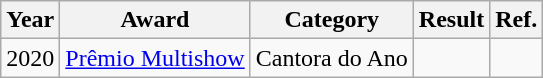<table class="wikitable">
<tr>
<th>Year</th>
<th>Award</th>
<th>Category</th>
<th>Result</th>
<th>Ref.</th>
</tr>
<tr>
<td rowspan=1>2020</td>
<td><a href='#'>Prêmio Multishow</a></td>
<td>Cantora do Ano</td>
<td></td>
<td></td>
</tr>
</table>
